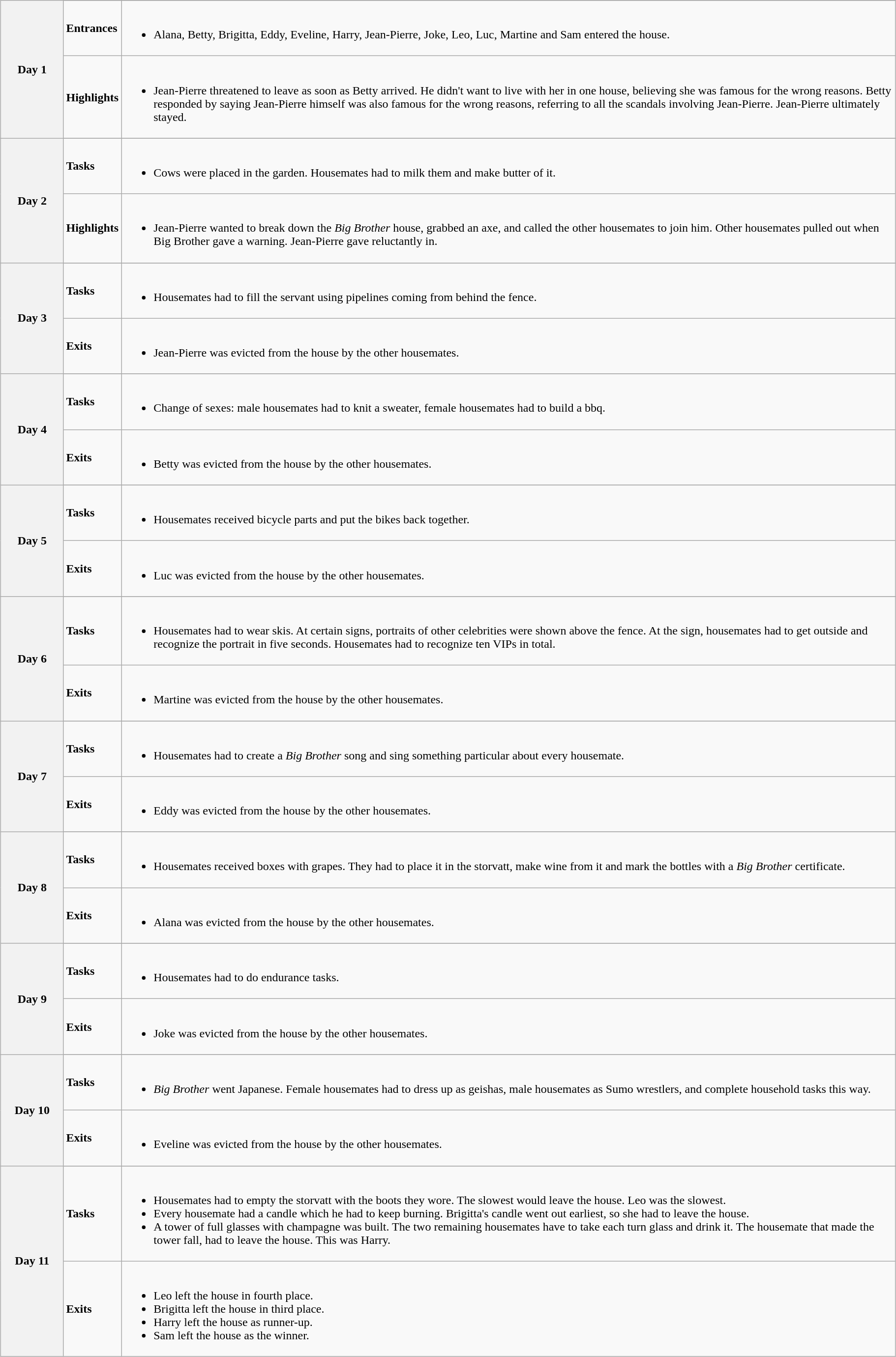<table class="wikitable" style="width: 96%; margin-left: auto; margin-right: auto;">
<tr>
<th rowspan=3 style="width: 7%;"><strong>Day 1</strong></th>
</tr>
<tr>
<td><strong>Entrances</strong></td>
<td><br><ul><li>Alana, Betty, Brigitta, Eddy, Eveline, Harry, Jean-Pierre, Joke, Leo, Luc, Martine and Sam entered the house.</li></ul></td>
</tr>
<tr>
<td><strong>Highlights</strong></td>
<td><br><ul><li>Jean-Pierre threatened to leave as soon as Betty arrived. He didn't want to live with her in one house, believing she was famous for the wrong reasons. Betty responded by saying Jean-Pierre himself was also famous for the wrong reasons, referring to all the scandals involving Jean-Pierre. Jean-Pierre ultimately stayed.</li></ul></td>
</tr>
<tr>
<th rowspan=3 style="width: 7%;"><strong>Day 2</strong></th>
</tr>
<tr>
<td><strong>Tasks</strong></td>
<td><br><ul><li>Cows were placed in the garden. Housemates had to milk them and make butter of it.</li></ul></td>
</tr>
<tr>
<td><strong>Highlights</strong></td>
<td><br><ul><li>Jean-Pierre wanted to break down the <em>Big Brother</em> house, grabbed an axe, and called the other housemates to join him. Other housemates pulled out when Big Brother gave a warning. Jean-Pierre gave reluctantly in.</li></ul></td>
</tr>
<tr>
<th rowspan=3 style="width: 7%;"><strong>Day 3</strong></th>
</tr>
<tr>
<td><strong>Tasks</strong></td>
<td><br><ul><li>Housemates had to fill the servant using pipelines coming from behind the fence.</li></ul></td>
</tr>
<tr>
<td><strong>Exits</strong></td>
<td><br><ul><li>Jean-Pierre was evicted from the house by the other housemates.</li></ul></td>
</tr>
<tr>
<th rowspan=3 style="width: 7%;"><strong>Day 4</strong></th>
</tr>
<tr>
<td><strong>Tasks</strong></td>
<td><br><ul><li>Change of sexes: male housemates had to knit a sweater, female housemates had to build a bbq.</li></ul></td>
</tr>
<tr>
<td><strong>Exits</strong></td>
<td><br><ul><li>Betty was evicted from the house by the other housemates.</li></ul></td>
</tr>
<tr>
<th rowspan=3 style="width: 7%;"><strong>Day 5</strong></th>
</tr>
<tr>
<td><strong>Tasks</strong></td>
<td><br><ul><li>Housemates received bicycle parts and put the bikes back together.</li></ul></td>
</tr>
<tr>
<td><strong>Exits</strong></td>
<td><br><ul><li>Luc was evicted from the house by the other housemates.</li></ul></td>
</tr>
<tr>
<th rowspan=3 style="width: 7%;"><strong>Day 6</strong></th>
</tr>
<tr>
<td><strong>Tasks</strong></td>
<td><br><ul><li>Housemates had to wear skis. At certain signs, portraits of other celebrities were shown above the fence. At the sign, housemates had to get outside and recognize the portrait in five seconds. Housemates had to recognize ten VIPs in total.</li></ul></td>
</tr>
<tr>
<td><strong>Exits</strong></td>
<td><br><ul><li>Martine was evicted from the house by the other housemates.</li></ul></td>
</tr>
<tr>
<th rowspan=3 style="width: 7%;"><strong>Day 7</strong></th>
</tr>
<tr>
<td><strong>Tasks</strong></td>
<td><br><ul><li>Housemates had to create a <em>Big Brother</em> song and sing something particular about every housemate.</li></ul></td>
</tr>
<tr>
<td><strong>Exits</strong></td>
<td><br><ul><li>Eddy was evicted from the house by the other housemates.</li></ul></td>
</tr>
<tr>
<th rowspan=3 style="width: 7%;"><strong>Day 8</strong></th>
</tr>
<tr>
<td><strong>Tasks</strong></td>
<td><br><ul><li>Housemates received boxes with grapes. They had to place it in the storvatt, make wine from it and mark the bottles with a <em>Big Brother</em> certificate.</li></ul></td>
</tr>
<tr>
<td><strong>Exits</strong></td>
<td><br><ul><li>Alana was evicted from the house by the other housemates.</li></ul></td>
</tr>
<tr>
<th rowspan=3 style="width: 7%;"><strong>Day 9</strong></th>
</tr>
<tr>
<td><strong>Tasks</strong></td>
<td><br><ul><li>Housemates had to do endurance tasks.</li></ul></td>
</tr>
<tr>
<td><strong>Exits</strong></td>
<td><br><ul><li>Joke was evicted from the house by the other housemates.</li></ul></td>
</tr>
<tr>
<th rowspan=3 style="width: 7%;"><strong>Day 10</strong></th>
</tr>
<tr>
<td><strong>Tasks</strong></td>
<td><br><ul><li><em>Big Brother</em> went Japanese. Female housemates had to dress up as geishas, male housemates as Sumo wrestlers, and complete household tasks this way.</li></ul></td>
</tr>
<tr>
<td><strong>Exits</strong></td>
<td><br><ul><li>Eveline was evicted from the house by the other housemates.</li></ul></td>
</tr>
<tr>
<th rowspan=3 style="width: 7%;"><strong>Day 11</strong></th>
</tr>
<tr>
<td><strong>Tasks</strong></td>
<td><br><ul><li>Housemates had to empty the storvatt with the boots they wore. The slowest would leave the house. Leo was the slowest.</li><li>Every housemate had a candle which he had to keep burning. Brigitta's candle went out earliest, so she had to leave the house.</li><li>A tower of full glasses with champagne was built. The two remaining housemates have to take each turn glass and drink it. The housemate that made the tower fall, had to leave the house. This was Harry.</li></ul></td>
</tr>
<tr>
<td><strong>Exits</strong></td>
<td><br><ul><li>Leo left the house in fourth place.</li><li>Brigitta left the house in third place.</li><li>Harry left the house as runner-up.</li><li>Sam left the house as the winner.</li></ul></td>
</tr>
</table>
